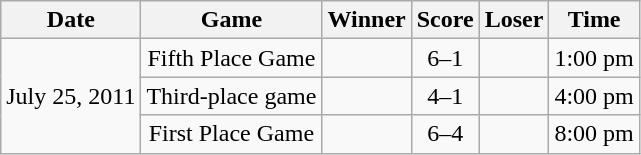<table class="wikitable">
<tr>
<th>Date</th>
<th>Game</th>
<th>Winner</th>
<th>Score</th>
<th>Loser</th>
<th>Time</th>
</tr>
<tr align=center>
<td rowspan=3>July 25, 2011</td>
<td>Fifth Place Game</td>
<td></td>
<td>6–1</td>
<td></td>
<td>1:00 pm</td>
</tr>
<tr align=center>
<td>Third-place game</td>
<td></td>
<td>4–1</td>
<td></td>
<td>4:00 pm</td>
</tr>
<tr align=center>
<td>First Place Game</td>
<td></td>
<td>6–4</td>
<td></td>
<td>8:00 pm</td>
</tr>
</table>
